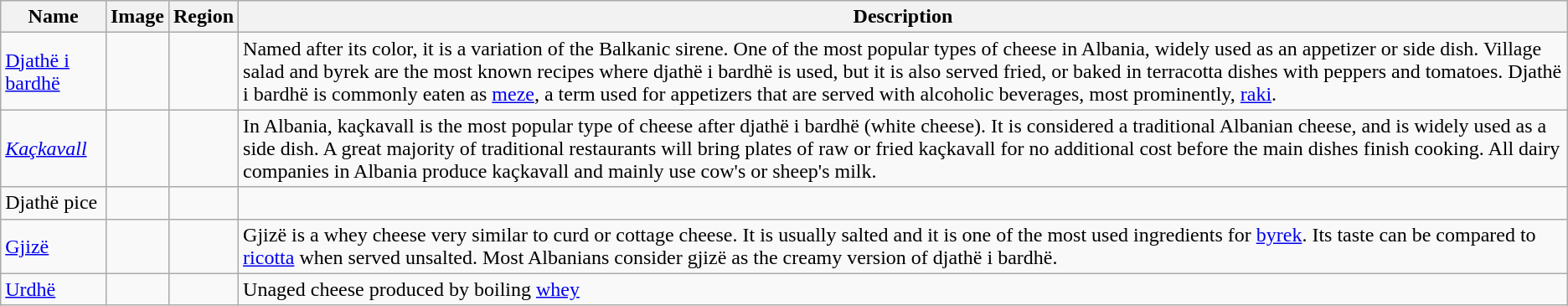<table class="wikitable sortable">
<tr>
<th>Name</th>
<th>Image</th>
<th>Region</th>
<th>Description</th>
</tr>
<tr>
<td><a href='#'>Djathë i bardhë</a></td>
<td></td>
<td></td>
<td>Named after its color, it is a variation of the Balkanic sirene. One of the most popular types of cheese in Albania, widely used as an appetizer or side dish. Village salad and byrek are the most known recipes where djathë i bardhë is used, but it is also served fried, or baked in terracotta dishes with peppers and tomatoes. Djathë i bardhë is commonly eaten as <a href='#'>meze</a>, a term used for appetizers that are served with alcoholic beverages, most prominently, <a href='#'>raki</a>.</td>
</tr>
<tr>
<td><em><a href='#'>Kaçkavall</a></em></td>
<td></td>
<td></td>
<td>In Albania, kaçkavall is the most popular type of cheese after djathë i bardhë (white cheese). It is considered a traditional Albanian cheese, and is widely used as a side dish. A great majority of traditional restaurants will bring plates of raw or fried kaçkavall for no additional cost before the main dishes finish cooking. All dairy companies in Albania produce kaçkavall and mainly use cow's or sheep's milk.</td>
</tr>
<tr>
<td>Djathë pice</td>
<td></td>
<td></td>
<td></td>
</tr>
<tr>
<td><a href='#'>Gjizë</a></td>
<td></td>
<td></td>
<td>Gjizë is a whey cheese very similar to curd or cottage cheese. It is usually salted and it is one of the most used ingredients for <a href='#'>byrek</a>. Its taste can be compared to <a href='#'>ricotta</a> when served unsalted. Most Albanians consider gjizë as the creamy version of djathë i bardhë.</td>
</tr>
<tr>
<td><a href='#'>Urdhë</a></td>
<td></td>
<td></td>
<td>Unaged cheese produced by boiling <a href='#'>whey</a></td>
</tr>
</table>
